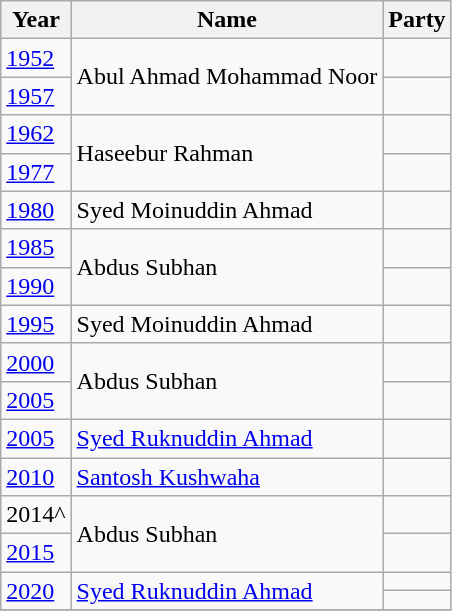<table class="wikitable sortable">
<tr>
<th>Year</th>
<th>Name</th>
<th colspan="2">Party</th>
</tr>
<tr>
<td><a href='#'>1952</a></td>
<td rowspan="2">Abul Ahmad Mohammad Noor</td>
<td></td>
</tr>
<tr>
<td><a href='#'>1957</a></td>
</tr>
<tr>
<td><a href='#'>1962</a></td>
<td rowspan="2">Haseebur Rahman</td>
<td></td>
</tr>
<tr>
<td><a href='#'>1977</a></td>
<td></td>
</tr>
<tr>
<td><a href='#'>1980</a></td>
<td>Syed Moinuddin Ahmad</td>
<td></td>
</tr>
<tr>
<td><a href='#'>1985</a></td>
<td rowspan="2">Abdus Subhan</td>
<td></td>
</tr>
<tr>
<td><a href='#'>1990</a></td>
<td></td>
</tr>
<tr>
<td><a href='#'>1995</a></td>
<td>Syed Moinuddin Ahmad</td>
<td></td>
</tr>
<tr>
<td><a href='#'>2000</a></td>
<td rowspan="2">Abdus Subhan</td>
<td></td>
</tr>
<tr>
<td><a href='#'>2005</a></td>
</tr>
<tr>
<td><a href='#'>2005</a></td>
<td><a href='#'>Syed Ruknuddin Ahmad</a></td>
<td></td>
</tr>
<tr>
<td><a href='#'>2010</a></td>
<td><a href='#'>Santosh Kushwaha</a></td>
<td></td>
</tr>
<tr>
<td>2014^</td>
<td rowspan="2">Abdus Subhan</td>
<td></td>
</tr>
<tr>
<td><a href='#'>2015</a></td>
</tr>
<tr>
<td rowspan="2"><a href='#'>2020</a></td>
<td rowspan="2"><a href='#'>Syed Ruknuddin Ahmad</a></td>
<td></td>
</tr>
<tr>
<td></td>
</tr>
<tr>
</tr>
</table>
